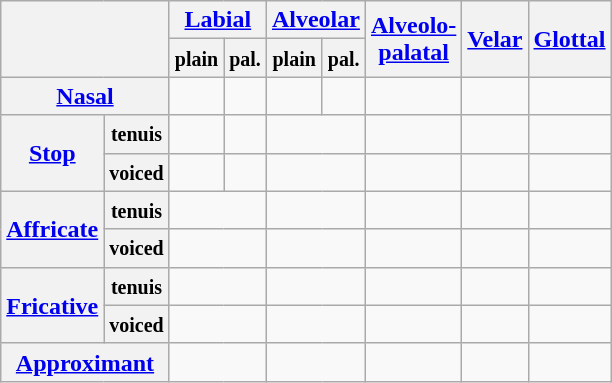<table class=wikitable style=text-align:center>
<tr>
<th colspan="2" rowspan="2"></th>
<th colspan="2"><a href='#'>Labial</a></th>
<th colspan="2"><a href='#'>Alveolar</a></th>
<th rowspan="2"><a href='#'>Alveolo-<br>palatal</a></th>
<th rowspan="2"><a href='#'>Velar</a></th>
<th rowspan="2"><a href='#'>Glottal</a></th>
</tr>
<tr>
<th><small>plain</small></th>
<th><small>pal.</small></th>
<th><small>plain</small></th>
<th><small>pal.</small></th>
</tr>
<tr>
<th colspan="2"><a href='#'>Nasal</a></th>
<td></td>
<td></td>
<td></td>
<td></td>
<td></td>
<td></td>
<td></td>
</tr>
<tr>
<th rowspan="2"><a href='#'>Stop</a></th>
<th><small>tenuis</small></th>
<td></td>
<td></td>
<td colspan="2"></td>
<td></td>
<td></td>
<td></td>
</tr>
<tr>
<th><small>voiced</small></th>
<td></td>
<td></td>
<td colspan="2"></td>
<td></td>
<td></td>
<td></td>
</tr>
<tr>
<th rowspan="2"><a href='#'>Affricate</a></th>
<th><small>tenuis</small></th>
<td colspan="2"></td>
<td colspan="2"></td>
<td></td>
<td></td>
<td></td>
</tr>
<tr>
<th><small>voiced</small></th>
<td colspan="2"></td>
<td colspan="2"></td>
<td></td>
<td></td>
<td></td>
</tr>
<tr>
<th rowspan="2"><a href='#'>Fricative</a></th>
<th><small>tenuis</small></th>
<td colspan="2"></td>
<td colspan="2"></td>
<td></td>
<td></td>
<td></td>
</tr>
<tr>
<th><small>voiced</small></th>
<td colspan="2"></td>
<td colspan="2"></td>
<td></td>
<td></td>
<td></td>
</tr>
<tr>
<th colspan="2"><a href='#'>Approximant</a></th>
<td colspan="2"></td>
<td colspan="2"></td>
<td></td>
<td></td>
<td></td>
</tr>
</table>
